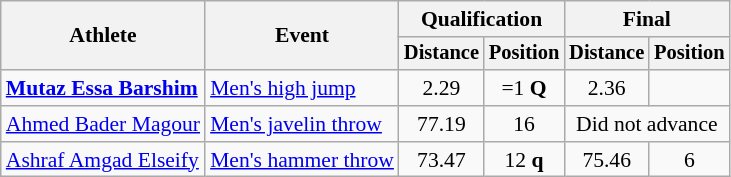<table class=wikitable style="font-size:90%">
<tr>
<th rowspan="2">Athlete</th>
<th rowspan="2">Event</th>
<th colspan="2">Qualification</th>
<th colspan="2">Final</th>
</tr>
<tr style="font-size:95%">
<th>Distance</th>
<th>Position</th>
<th>Distance</th>
<th>Position</th>
</tr>
<tr align=center>
<td align=left><strong><a href='#'>Mutaz Essa Barshim</a></strong></td>
<td align=left><a href='#'>Men's high jump</a></td>
<td>2.29</td>
<td>=1 <strong>Q</strong></td>
<td>2.36</td>
<td></td>
</tr>
<tr align=center>
<td align=left><a href='#'>Ahmed Bader Magour</a></td>
<td align=left><a href='#'>Men's javelin throw</a></td>
<td>77.19</td>
<td>16</td>
<td colspan=2>Did not advance</td>
</tr>
<tr align=center>
<td align=left><a href='#'>Ashraf Amgad Elseify</a></td>
<td align=left><a href='#'>Men's hammer throw</a></td>
<td>73.47</td>
<td>12 <strong>q</strong></td>
<td>75.46</td>
<td>6</td>
</tr>
</table>
